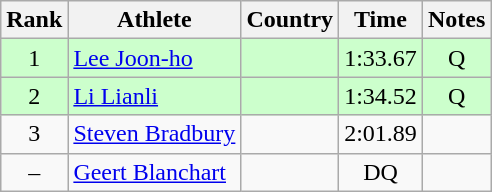<table class="wikitable" style="text-align:center">
<tr>
<th>Rank</th>
<th>Athlete</th>
<th>Country</th>
<th>Time</th>
<th>Notes</th>
</tr>
<tr bgcolor=ccffcc>
<td>1</td>
<td align=left><a href='#'>Lee Joon-ho</a></td>
<td align=left></td>
<td>1:33.67</td>
<td>Q</td>
</tr>
<tr bgcolor=ccffcc>
<td>2</td>
<td align=left><a href='#'>Li Lianli</a></td>
<td align=left></td>
<td>1:34.52</td>
<td>Q</td>
</tr>
<tr>
<td>3</td>
<td align=left><a href='#'>Steven Bradbury</a></td>
<td align=left></td>
<td>2:01.89</td>
<td></td>
</tr>
<tr>
<td>–</td>
<td align=left><a href='#'>Geert Blanchart</a></td>
<td align=left></td>
<td>DQ</td>
<td></td>
</tr>
</table>
